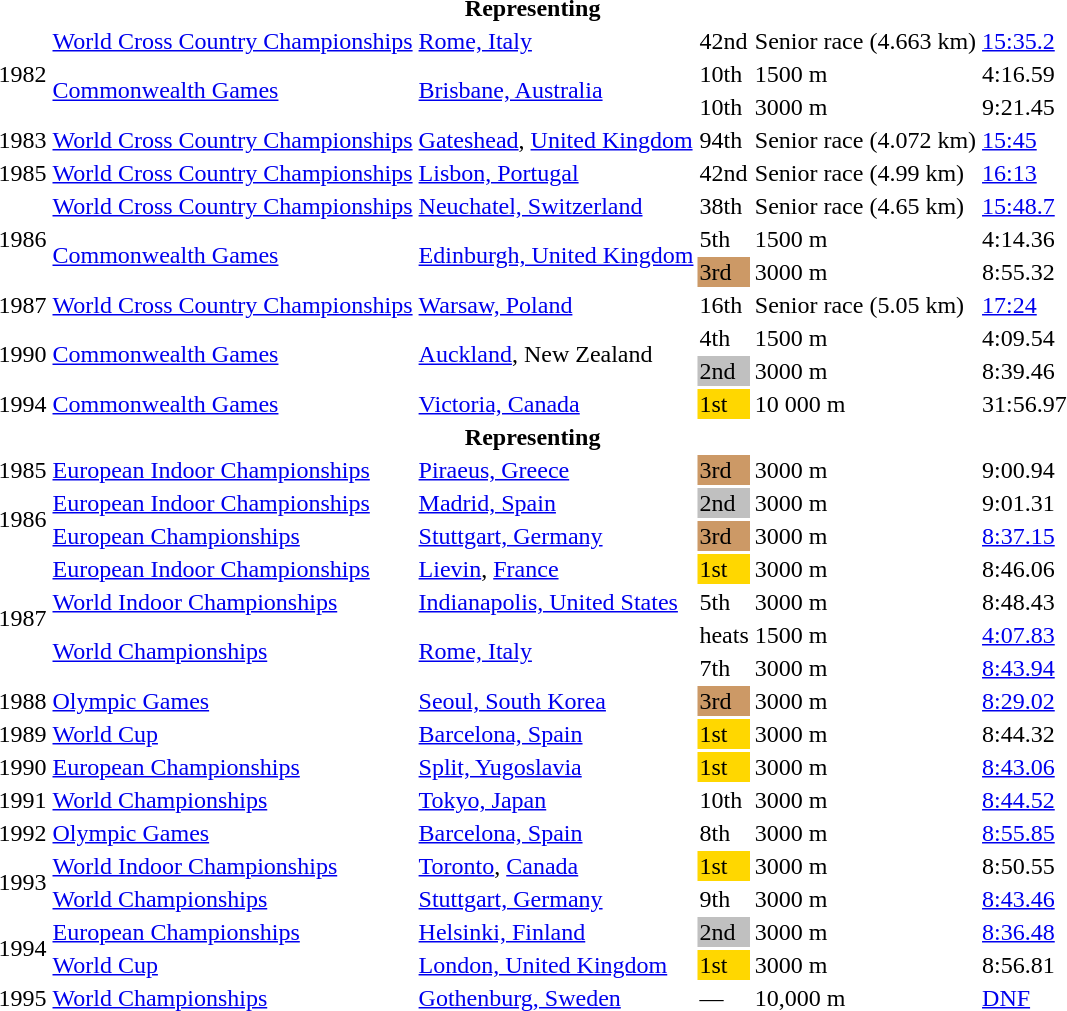<table>
<tr>
<th colspan="6">Representing </th>
</tr>
<tr>
<td rowspan=3>1982</td>
<td><a href='#'>World Cross Country Championships</a></td>
<td><a href='#'>Rome, Italy</a></td>
<td>42nd</td>
<td>Senior race (4.663 km)</td>
<td><a href='#'>15:35.2</a></td>
</tr>
<tr>
<td rowspan=2><a href='#'>Commonwealth Games</a></td>
<td rowspan=2><a href='#'>Brisbane, Australia</a></td>
<td>10th</td>
<td>1500  m</td>
<td>4:16.59</td>
</tr>
<tr>
<td>10th</td>
<td>3000 m</td>
<td>9:21.45</td>
</tr>
<tr>
<td>1983</td>
<td><a href='#'>World Cross Country Championships</a></td>
<td><a href='#'>Gateshead</a>, <a href='#'>United Kingdom</a></td>
<td>94th</td>
<td>Senior race (4.072 km)</td>
<td><a href='#'>15:45</a></td>
</tr>
<tr>
<td>1985</td>
<td><a href='#'>World Cross Country Championships</a></td>
<td><a href='#'>Lisbon, Portugal</a></td>
<td>42nd</td>
<td>Senior race (4.99 km)</td>
<td><a href='#'>16:13</a></td>
</tr>
<tr>
<td rowspan=3>1986</td>
<td><a href='#'>World Cross Country Championships</a></td>
<td><a href='#'>Neuchatel, Switzerland</a></td>
<td>38th</td>
<td>Senior race (4.65 km)</td>
<td><a href='#'>15:48.7</a></td>
</tr>
<tr>
<td rowspan=2><a href='#'>Commonwealth Games</a></td>
<td rowspan=2><a href='#'>Edinburgh, United Kingdom</a></td>
<td>5th</td>
<td>1500 m</td>
<td>4:14.36</td>
</tr>
<tr>
<td bgcolor="cc9966">3rd</td>
<td>3000 m</td>
<td>8:55.32</td>
</tr>
<tr>
<td>1987</td>
<td><a href='#'>World Cross Country Championships</a></td>
<td><a href='#'>Warsaw, Poland</a></td>
<td>16th</td>
<td>Senior race (5.05 km)</td>
<td><a href='#'>17:24</a></td>
</tr>
<tr>
<td rowspan=2>1990</td>
<td rowspan=2><a href='#'>Commonwealth Games</a></td>
<td rowspan=2><a href='#'>Auckland</a>, New Zealand</td>
<td>4th</td>
<td>1500 m</td>
<td>4:09.54</td>
</tr>
<tr>
<td bgcolor="silver">2nd</td>
<td>3000 m</td>
<td>8:39.46</td>
</tr>
<tr>
<td>1994</td>
<td><a href='#'>Commonwealth Games</a></td>
<td><a href='#'>Victoria, Canada</a></td>
<td bgcolor="gold">1st</td>
<td>10 000 m</td>
<td>31:56.97</td>
</tr>
<tr>
<th colspan="6">Representing </th>
</tr>
<tr>
<td>1985</td>
<td><a href='#'>European Indoor Championships</a></td>
<td><a href='#'>Piraeus, Greece</a></td>
<td bgcolor="cc9966">3rd</td>
<td>3000 m</td>
<td>9:00.94</td>
</tr>
<tr>
<td rowspan=2>1986</td>
<td><a href='#'>European Indoor Championships</a></td>
<td><a href='#'>Madrid, Spain</a></td>
<td bgcolor="silver">2nd</td>
<td>3000 m</td>
<td>9:01.31</td>
</tr>
<tr>
<td><a href='#'>European Championships</a></td>
<td><a href='#'>Stuttgart, Germany</a></td>
<td bgcolor="cc9966">3rd</td>
<td>3000 m</td>
<td><a href='#'>8:37.15</a></td>
</tr>
<tr>
<td rowspan=4>1987</td>
<td><a href='#'>European Indoor Championships</a></td>
<td><a href='#'>Lievin</a>, <a href='#'>France</a></td>
<td bgcolor="gold">1st</td>
<td>3000 m</td>
<td>8:46.06</td>
</tr>
<tr>
<td><a href='#'>World Indoor Championships</a></td>
<td><a href='#'>Indianapolis, United States</a></td>
<td>5th</td>
<td>3000 m</td>
<td>8:48.43</td>
</tr>
<tr>
<td rowspan=2><a href='#'>World Championships</a></td>
<td rowspan=2><a href='#'>Rome, Italy</a></td>
<td>heats</td>
<td>1500 m</td>
<td><a href='#'>4:07.83</a></td>
</tr>
<tr>
<td>7th</td>
<td>3000 m</td>
<td><a href='#'>8:43.94</a></td>
</tr>
<tr>
<td>1988</td>
<td><a href='#'>Olympic Games</a></td>
<td><a href='#'>Seoul, South Korea</a></td>
<td bgcolor="cc9966">3rd</td>
<td>3000 m</td>
<td><a href='#'>8:29.02</a></td>
</tr>
<tr>
<td>1989</td>
<td><a href='#'>World Cup</a></td>
<td><a href='#'>Barcelona, Spain</a></td>
<td bgcolor="gold">1st</td>
<td>3000 m</td>
<td>8:44.32</td>
</tr>
<tr>
<td>1990</td>
<td><a href='#'>European Championships</a></td>
<td><a href='#'>Split, Yugoslavia</a></td>
<td bgcolor="gold">1st</td>
<td>3000 m</td>
<td><a href='#'>8:43.06</a></td>
</tr>
<tr>
<td>1991</td>
<td><a href='#'>World Championships</a></td>
<td><a href='#'>Tokyo, Japan</a></td>
<td>10th</td>
<td>3000 m</td>
<td><a href='#'>8:44.52</a></td>
</tr>
<tr>
<td>1992</td>
<td><a href='#'>Olympic Games</a></td>
<td><a href='#'>Barcelona, Spain</a></td>
<td>8th</td>
<td>3000 m</td>
<td><a href='#'>8:55.85</a></td>
</tr>
<tr>
<td rowspan=2>1993</td>
<td><a href='#'>World Indoor Championships</a></td>
<td><a href='#'>Toronto</a>, <a href='#'>Canada</a></td>
<td bgcolor="gold">1st</td>
<td>3000 m</td>
<td>8:50.55</td>
</tr>
<tr>
<td><a href='#'>World Championships</a></td>
<td><a href='#'>Stuttgart, Germany</a></td>
<td>9th</td>
<td>3000 m</td>
<td><a href='#'>8:43.46</a></td>
</tr>
<tr>
<td rowspan=2>1994</td>
<td><a href='#'>European Championships</a></td>
<td><a href='#'>Helsinki, Finland</a></td>
<td bgcolor="silver">2nd</td>
<td>3000 m</td>
<td><a href='#'>8:36.48</a></td>
</tr>
<tr>
<td><a href='#'>World Cup</a></td>
<td><a href='#'>London, United Kingdom</a></td>
<td bgcolor="gold">1st</td>
<td>3000 m</td>
<td>8:56.81</td>
</tr>
<tr>
<td>1995</td>
<td><a href='#'>World Championships</a></td>
<td><a href='#'>Gothenburg, Sweden</a></td>
<td>—</td>
<td>10,000 m</td>
<td><a href='#'>DNF</a></td>
</tr>
</table>
